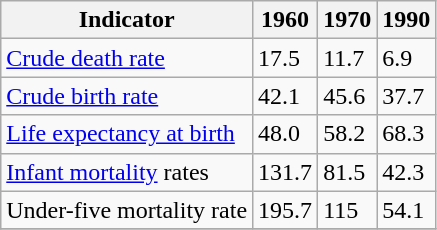<table class="wikitable">
<tr>
<th>Indicator</th>
<th>1960</th>
<th>1970</th>
<th>1990</th>
</tr>
<tr>
<td><a href='#'>Crude death rate</a></td>
<td>17.5</td>
<td>11.7</td>
<td>6.9</td>
</tr>
<tr>
<td><a href='#'>Crude birth rate</a></td>
<td>42.1</td>
<td>45.6</td>
<td>37.7</td>
</tr>
<tr>
<td><a href='#'>Life expectancy at birth</a></td>
<td>48.0</td>
<td>58.2</td>
<td>68.3</td>
</tr>
<tr>
<td><a href='#'>Infant mortality</a> rates</td>
<td>131.7</td>
<td>81.5</td>
<td>42.3</td>
</tr>
<tr>
<td>Under-five mortality rate</td>
<td>195.7</td>
<td>115</td>
<td>54.1</td>
</tr>
<tr>
</tr>
</table>
